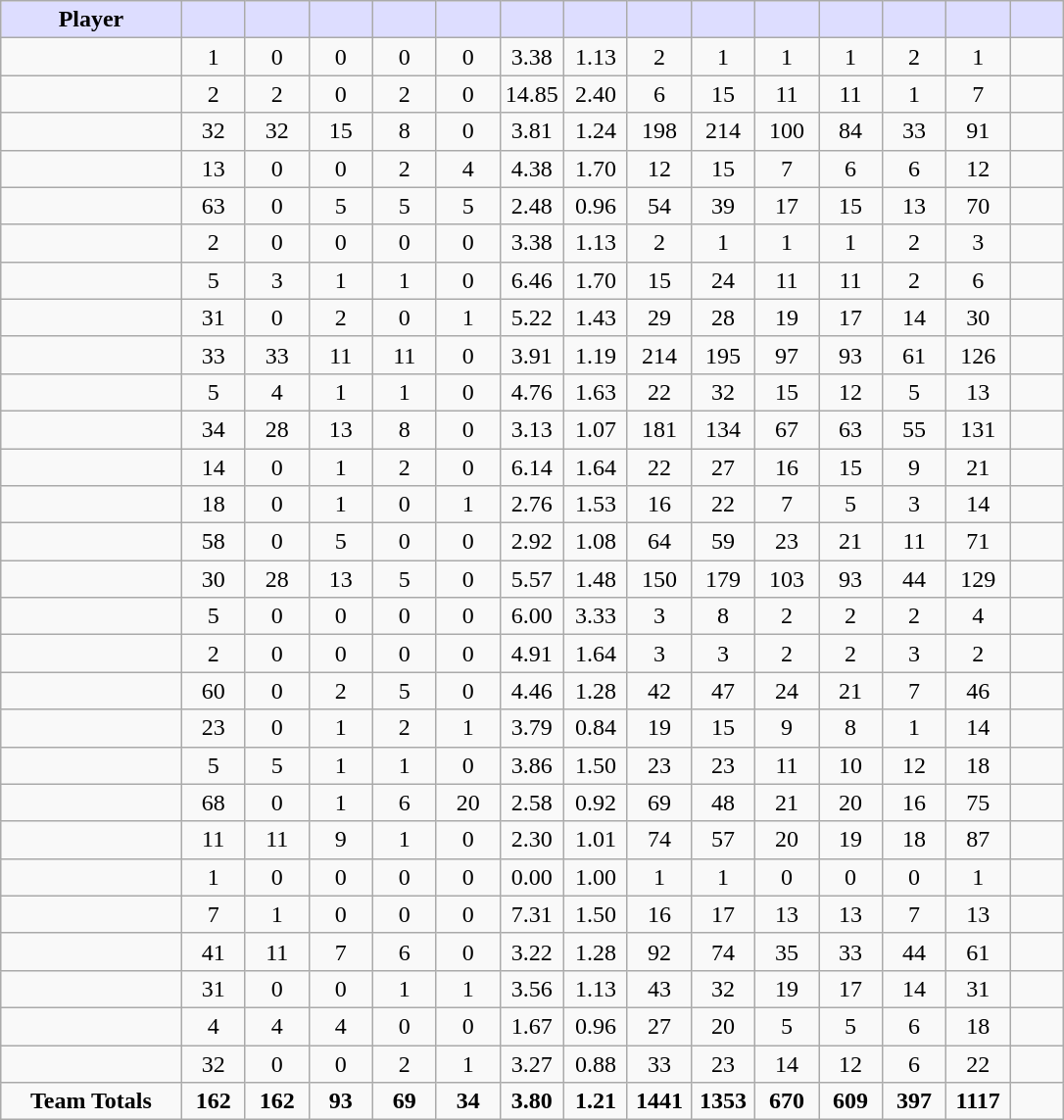<table class="wikitable sortable">
<tr>
<th style="background:#ddf; width:17%;">Player</th>
<th style="background:#ddf; width:6%;"></th>
<th style="background:#ddf; width:6%;"></th>
<th style="background:#ddf; width:6%;"></th>
<th style="background:#ddf; width:6%;"></th>
<th style="background:#ddf; width:6%;"></th>
<th style="background:#ddf; width:6%;"></th>
<th style="background:#ddf; width:6%;"></th>
<th style="background:#ddf; width:6%;"></th>
<th style="background:#ddf; width:6%;"></th>
<th style="background:#ddf; width:6%;"></th>
<th style="background:#ddf; width:6%;"></th>
<th style="background:#ddf; width:6%;"></th>
<th style="background:#ddf; width:6%;"></th>
<th style="background:#ddf; width:6%;"></th>
</tr>
<tr style="text-align:center;">
<td></td>
<td>1</td>
<td>0</td>
<td>0</td>
<td>0</td>
<td>0</td>
<td>3.38</td>
<td>1.13</td>
<td>2</td>
<td>1</td>
<td>1</td>
<td>1</td>
<td>2</td>
<td>1</td>
<td></td>
</tr>
<tr style="text-align:center;">
<td></td>
<td>2</td>
<td>2</td>
<td>0</td>
<td>2</td>
<td>0</td>
<td>14.85</td>
<td>2.40</td>
<td>6</td>
<td>15</td>
<td>11</td>
<td>11</td>
<td>1</td>
<td>7</td>
<td></td>
</tr>
<tr style="text-align:center;">
<td></td>
<td>32</td>
<td>32</td>
<td>15</td>
<td>8</td>
<td>0</td>
<td>3.81</td>
<td>1.24</td>
<td>198</td>
<td>214</td>
<td>100</td>
<td>84</td>
<td>33</td>
<td>91</td>
<td></td>
</tr>
<tr style="text-align:center;">
<td></td>
<td>13</td>
<td>0</td>
<td>0</td>
<td>2</td>
<td>4</td>
<td>4.38</td>
<td>1.70</td>
<td>12</td>
<td>15</td>
<td>7</td>
<td>6</td>
<td>6</td>
<td>12</td>
<td></td>
</tr>
<tr style="text-align:center;">
<td></td>
<td>63</td>
<td>0</td>
<td>5</td>
<td>5</td>
<td>5</td>
<td>2.48</td>
<td>0.96</td>
<td>54</td>
<td>39</td>
<td>17</td>
<td>15</td>
<td>13</td>
<td>70</td>
<td></td>
</tr>
<tr style="text-align:center;">
<td></td>
<td>2</td>
<td>0</td>
<td>0</td>
<td>0</td>
<td>0</td>
<td>3.38</td>
<td>1.13</td>
<td>2</td>
<td>1</td>
<td>1</td>
<td>1</td>
<td>2</td>
<td>3</td>
<td></td>
</tr>
<tr style="text-align:center;">
<td></td>
<td>5</td>
<td>3</td>
<td>1</td>
<td>1</td>
<td>0</td>
<td>6.46</td>
<td>1.70</td>
<td>15</td>
<td>24</td>
<td>11</td>
<td>11</td>
<td>2</td>
<td>6</td>
<td></td>
</tr>
<tr style="text-align:center;">
<td></td>
<td>31</td>
<td>0</td>
<td>2</td>
<td>0</td>
<td>1</td>
<td>5.22</td>
<td>1.43</td>
<td>29</td>
<td>28</td>
<td>19</td>
<td>17</td>
<td>14</td>
<td>30</td>
<td></td>
</tr>
<tr style="text-align:center;">
<td></td>
<td>33</td>
<td>33</td>
<td>11</td>
<td>11</td>
<td>0</td>
<td>3.91</td>
<td>1.19</td>
<td>214</td>
<td>195</td>
<td>97</td>
<td>93</td>
<td>61</td>
<td>126</td>
<td></td>
</tr>
<tr style="text-align:center;">
<td></td>
<td>5</td>
<td>4</td>
<td>1</td>
<td>1</td>
<td>0</td>
<td>4.76</td>
<td>1.63</td>
<td>22</td>
<td>32</td>
<td>15</td>
<td>12</td>
<td>5</td>
<td>13</td>
<td></td>
</tr>
<tr style="text-align:center;">
<td></td>
<td>34</td>
<td>28</td>
<td>13</td>
<td>8</td>
<td>0</td>
<td>3.13</td>
<td>1.07</td>
<td>181</td>
<td>134</td>
<td>67</td>
<td>63</td>
<td>55</td>
<td>131</td>
<td></td>
</tr>
<tr style="text-align:center;">
<td></td>
<td>14</td>
<td>0</td>
<td>1</td>
<td>2</td>
<td>0</td>
<td>6.14</td>
<td>1.64</td>
<td>22</td>
<td>27</td>
<td>16</td>
<td>15</td>
<td>9</td>
<td>21</td>
<td></td>
</tr>
<tr style="text-align:center;">
<td></td>
<td>18</td>
<td>0</td>
<td>1</td>
<td>0</td>
<td>1</td>
<td>2.76</td>
<td>1.53</td>
<td>16</td>
<td>22</td>
<td>7</td>
<td>5</td>
<td>3</td>
<td>14</td>
<td></td>
</tr>
<tr style="text-align:center;">
<td></td>
<td>58</td>
<td>0</td>
<td>5</td>
<td>0</td>
<td>0</td>
<td>2.92</td>
<td>1.08</td>
<td>64</td>
<td>59</td>
<td>23</td>
<td>21</td>
<td>11</td>
<td>71</td>
<td></td>
</tr>
<tr style="text-align:center;">
<td></td>
<td>30</td>
<td>28</td>
<td>13</td>
<td>5</td>
<td>0</td>
<td>5.57</td>
<td>1.48</td>
<td>150</td>
<td>179</td>
<td>103</td>
<td>93</td>
<td>44</td>
<td>129</td>
<td></td>
</tr>
<tr style="text-align:center;">
<td></td>
<td>5</td>
<td>0</td>
<td>0</td>
<td>0</td>
<td>0</td>
<td>6.00</td>
<td>3.33</td>
<td>3</td>
<td>8</td>
<td>2</td>
<td>2</td>
<td>2</td>
<td>4</td>
<td></td>
</tr>
<tr style="text-align:center;">
<td></td>
<td>2</td>
<td>0</td>
<td>0</td>
<td>0</td>
<td>0</td>
<td>4.91</td>
<td>1.64</td>
<td>3</td>
<td>3</td>
<td>2</td>
<td>2</td>
<td>3</td>
<td>2</td>
<td></td>
</tr>
<tr style="text-align:center;">
<td></td>
<td>60</td>
<td>0</td>
<td>2</td>
<td>5</td>
<td>0</td>
<td>4.46</td>
<td>1.28</td>
<td>42</td>
<td>47</td>
<td>24</td>
<td>21</td>
<td>7</td>
<td>46</td>
<td></td>
</tr>
<tr style="text-align:center;">
<td></td>
<td>23</td>
<td>0</td>
<td>1</td>
<td>2</td>
<td>1</td>
<td>3.79</td>
<td>0.84</td>
<td>19</td>
<td>15</td>
<td>9</td>
<td>8</td>
<td>1</td>
<td>14</td>
<td></td>
</tr>
<tr style="text-align:center;">
<td></td>
<td>5</td>
<td>5</td>
<td>1</td>
<td>1</td>
<td>0</td>
<td>3.86</td>
<td>1.50</td>
<td>23</td>
<td>23</td>
<td>11</td>
<td>10</td>
<td>12</td>
<td>18</td>
<td></td>
</tr>
<tr style="text-align:center;">
<td></td>
<td>68</td>
<td>0</td>
<td>1</td>
<td>6</td>
<td>20</td>
<td>2.58</td>
<td>0.92</td>
<td>69</td>
<td>48</td>
<td>21</td>
<td>20</td>
<td>16</td>
<td>75</td>
<td></td>
</tr>
<tr style="text-align:center;">
<td></td>
<td>11</td>
<td>11</td>
<td>9</td>
<td>1</td>
<td>0</td>
<td>2.30</td>
<td>1.01</td>
<td>74</td>
<td>57</td>
<td>20</td>
<td>19</td>
<td>18</td>
<td>87</td>
<td></td>
</tr>
<tr style="text-align:center;">
<td></td>
<td>1</td>
<td>0</td>
<td>0</td>
<td>0</td>
<td>0</td>
<td>0.00</td>
<td>1.00</td>
<td>1</td>
<td>1</td>
<td>0</td>
<td>0</td>
<td>0</td>
<td>1</td>
<td></td>
</tr>
<tr style="text-align:center;">
<td></td>
<td>7</td>
<td>1</td>
<td>0</td>
<td>0</td>
<td>0</td>
<td>7.31</td>
<td>1.50</td>
<td>16</td>
<td>17</td>
<td>13</td>
<td>13</td>
<td>7</td>
<td>13</td>
<td></td>
</tr>
<tr style="text-align:center;">
<td></td>
<td>41</td>
<td>11</td>
<td>7</td>
<td>6</td>
<td>0</td>
<td>3.22</td>
<td>1.28</td>
<td>92</td>
<td>74</td>
<td>35</td>
<td>33</td>
<td>44</td>
<td>61</td>
<td></td>
</tr>
<tr style="text-align:center;">
<td></td>
<td>31</td>
<td>0</td>
<td>0</td>
<td>1</td>
<td>1</td>
<td>3.56</td>
<td>1.13</td>
<td>43</td>
<td>32</td>
<td>19</td>
<td>17</td>
<td>14</td>
<td>31</td>
<td></td>
</tr>
<tr style="text-align:center;">
<td></td>
<td>4</td>
<td>4</td>
<td>4</td>
<td>0</td>
<td>0</td>
<td>1.67</td>
<td>0.96</td>
<td>27</td>
<td>20</td>
<td>5</td>
<td>5</td>
<td>6</td>
<td>18</td>
<td></td>
</tr>
<tr style="text-align:center;">
<td></td>
<td>32</td>
<td>0</td>
<td>0</td>
<td>2</td>
<td>1</td>
<td>3.27</td>
<td>0.88</td>
<td>33</td>
<td>23</td>
<td>14</td>
<td>12</td>
<td>6</td>
<td>22</td>
<td></td>
</tr>
<tr style="text-align:center;">
<td><strong>Team Totals</strong></td>
<td><strong>162</strong></td>
<td><strong>162</strong></td>
<td><strong>93</strong></td>
<td><strong>69</strong></td>
<td><strong>34</strong></td>
<td><strong>3.80</strong></td>
<td><strong>1.21</strong></td>
<td><strong>1441</strong></td>
<td><strong>1353</strong></td>
<td><strong>670</strong></td>
<td><strong>609</strong></td>
<td><strong>397</strong></td>
<td><strong>1117</strong></td>
<td></td>
</tr>
</table>
